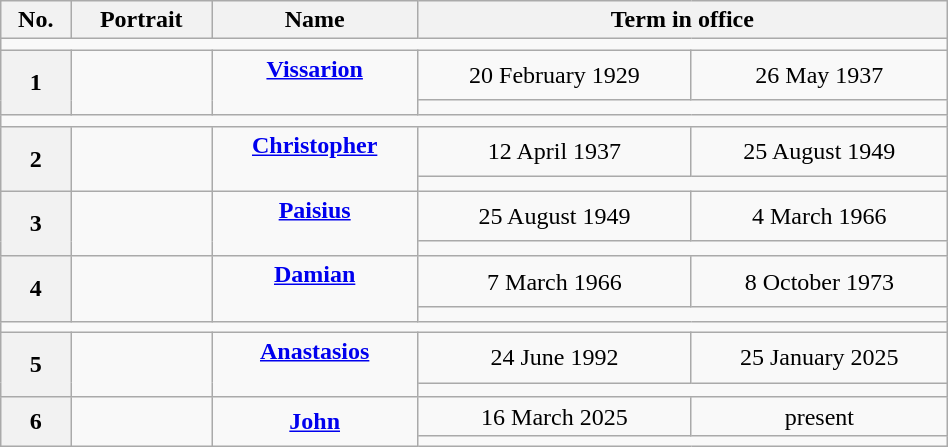<table class="wikitable" style="text-align:center;"  width="50%">
<tr>
<th>No.</th>
<th>Portrait</th>
<th>Name</th>
<th colspan=2>Term in office</th>
</tr>
<tr>
<td colspan="5" align=center></td>
</tr>
<tr>
<th rowspan="2">1</th>
<td rowspan=2></td>
<td rowspan=2><strong><a href='#'>Vissarion</a></strong><br><br></td>
<td>20 February 1929</td>
<td>26 May 1937</td>
</tr>
<tr>
<td colspan="2"><em></em></td>
</tr>
<tr>
<td colspan="5" align=center></td>
</tr>
<tr>
<th rowspan="2">2</th>
<td rowspan=2></td>
<td rowspan=2><strong><a href='#'>Christopher</a></strong><br><br></td>
<td>12 April 1937</td>
<td>25 August 1949</td>
</tr>
<tr>
<td colspan="2"><em></em></td>
</tr>
<tr>
<th rowspan="2">3</th>
<td rowspan=2></td>
<td rowspan=2><strong><a href='#'>Paisius</a></strong><br><br></td>
<td>25 August 1949</td>
<td>4 March 1966</td>
</tr>
<tr>
<td colspan="2"><em></em></td>
</tr>
<tr>
<th rowspan="2">4</th>
<td rowspan=2></td>
<td rowspan=2><strong><a href='#'>Damian</a></strong><br><br></td>
<td>7 March 1966</td>
<td>8 October 1973</td>
</tr>
<tr>
<td colspan="2"><em></em></td>
</tr>
<tr>
<td colspan="5" align=center></td>
</tr>
<tr>
<th rowspan="2">5</th>
<td rowspan="2"></td>
<td rowspan="2"><strong><a href='#'>Anastasios</a></strong><br><br></td>
<td>24 June 1992</td>
<td>25 January 2025</td>
</tr>
<tr>
<td colspan="2"><em></em></td>
</tr>
<tr>
<th rowspan="2">6</th>
<td rowspan="2"></td>
<td rowspan="2"><strong><a href='#'>John</a></strong><br></td>
<td>16 March 2025</td>
<td>present</td>
</tr>
<tr>
<td colspan="2"><em></em></td>
</tr>
</table>
